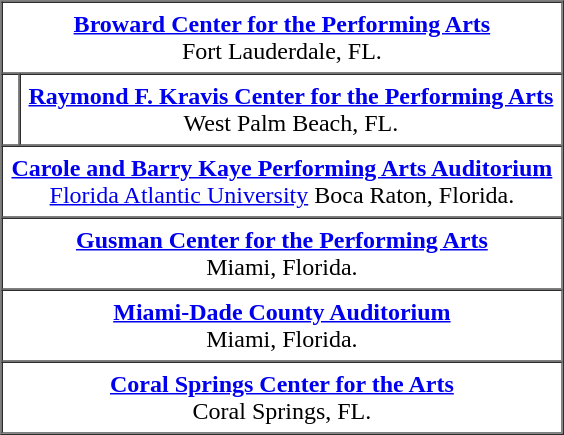<table border="1" cellpadding="5" cellspacing="0">
<tr>
<td colspan="2" align="center"><strong><a href='#'>Broward Center for the Performing Arts</a></strong><br>Fort Lauderdale, FL.</td>
</tr>
<tr>
<td></td>
<td align="center"><strong><a href='#'>Raymond F. Kravis Center for the Performing Arts</a></strong><br>West Palm Beach, FL.</td>
</tr>
<tr>
<td colspan="2" align="center"><strong><a href='#'>Carole and Barry Kaye Performing Arts Auditorium</a></strong><br><a href='#'>Florida Atlantic University</a>
Boca Raton, Florida.</td>
</tr>
<tr>
<td colspan="2" align="center"><strong><a href='#'>Gusman Center for the Performing Arts</a></strong><br>Miami, Florida.</td>
</tr>
<tr>
<td colspan="2" align="center"><strong><a href='#'>Miami-Dade County Auditorium</a></strong><br>Miami, Florida.</td>
</tr>
<tr>
<td colspan="2" align="center"><strong><a href='#'>Coral Springs Center for the Arts</a></strong><br>Coral Springs, FL.</td>
</tr>
<tr>
</tr>
</table>
